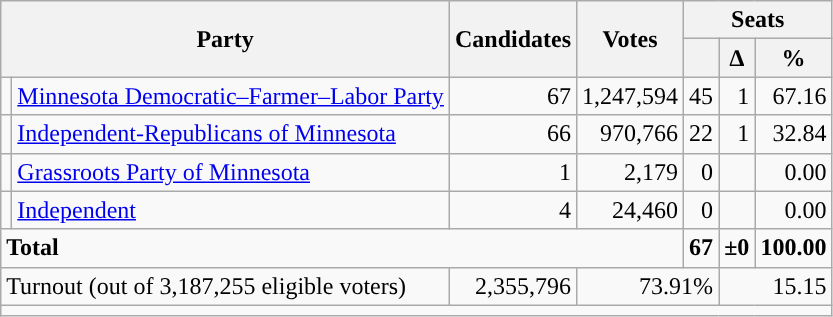<table class="wikitable">
<tr>
<th rowspan="2" colspan="2">Party</th>
<th rowspan="2">Candidates</th>
<th rowspan="2" colspan="1">Votes</th>
<th colspan="3">Seats</th>
</tr>
<tr>
<th></th>
<th>∆</th>
<th>%</th>
</tr>
<tr>
<td style="background-color:"></td>
<td><a href='#'>Minnesota Democratic–Farmer–Labor Party</a></td>
<td align="right">67</td>
<td align="right">1,247,594</td>
<td align="right">45</td>
<td align="right">1</td>
<td align="right">67.16</td>
</tr>
<tr>
<td style="background-color:"></td>
<td><a href='#'>Independent-Republicans of Minnesota</a></td>
<td align="right">66</td>
<td align="right">970,766</td>
<td align="right">22</td>
<td align="right">1</td>
<td align="right">32.84</td>
</tr>
<tr>
<td style="background-color:"></td>
<td><a href='#'>Grassroots Party of Minnesota</a></td>
<td align="right">1</td>
<td align="right">2,179</td>
<td align="right">0</td>
<td align="right"></td>
<td align="right">0.00</td>
</tr>
<tr>
<td style="background-color:"></td>
<td><a href='#'>Independent</a></td>
<td align="right">4</td>
<td align="right">24,460</td>
<td align="right">0</td>
<td align="right"></td>
<td align="right">0.00</td>
</tr>
<tr>
<td colspan="4" align="left"><strong>Total</strong></td>
<td align="right"><strong>67</strong></td>
<td align="right"><strong>±0</strong></td>
<td align="right"><strong>100.00</strong></td>
</tr>
<tr>
<td colspan="2" align="left">Turnout (out of 3,187,255 eligible voters)</td>
<td colspan="1" align="right">2,355,796</td>
<td colspan="2" align="right">73.91%</td>
<td colspan="2" align="right">15.15 </td>
</tr>
<tr>
<td colspan="7"></td>
</tr>
</table>
